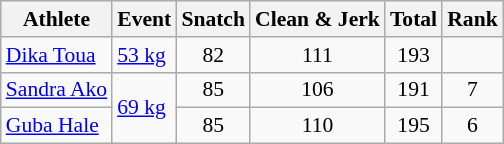<table class="wikitable" style="font-size:90%;text-align:center">
<tr>
<th>Athlete</th>
<th>Event</th>
<th>Snatch</th>
<th>Clean & Jerk</th>
<th>Total</th>
<th>Rank</th>
</tr>
<tr align=center>
<td align=left><a href='#'>Dika Toua</a></td>
<td align=left><a href='#'>53 kg</a></td>
<td>82</td>
<td>111</td>
<td>193 <strong></strong></td>
<td></td>
</tr>
<tr align=center>
<td align=left><a href='#'>Sandra Ako</a></td>
<td align=left rowspan=2><a href='#'>69 kg</a></td>
<td>85</td>
<td>106</td>
<td>191</td>
<td>7</td>
</tr>
<tr align=center>
<td align=left><a href='#'>Guba Hale</a></td>
<td>85</td>
<td>110</td>
<td>195</td>
<td>6</td>
</tr>
</table>
